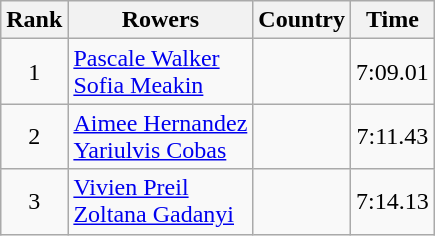<table class="wikitable" style="text-align:center">
<tr>
<th>Rank</th>
<th>Rowers</th>
<th>Country</th>
<th>Time</th>
</tr>
<tr>
<td>1</td>
<td align="left"><a href='#'>Pascale Walker</a><br><a href='#'>Sofia Meakin</a></td>
<td align="left"></td>
<td>7:09.01</td>
</tr>
<tr>
<td>2</td>
<td align="left"><a href='#'>Aimee Hernandez</a><br><a href='#'>Yariulvis Cobas</a></td>
<td align="left"></td>
<td>7:11.43</td>
</tr>
<tr>
<td>3</td>
<td align="left"><a href='#'>Vivien Preil</a><br><a href='#'>Zoltana Gadanyi</a></td>
<td align="left"></td>
<td>7:14.13</td>
</tr>
</table>
